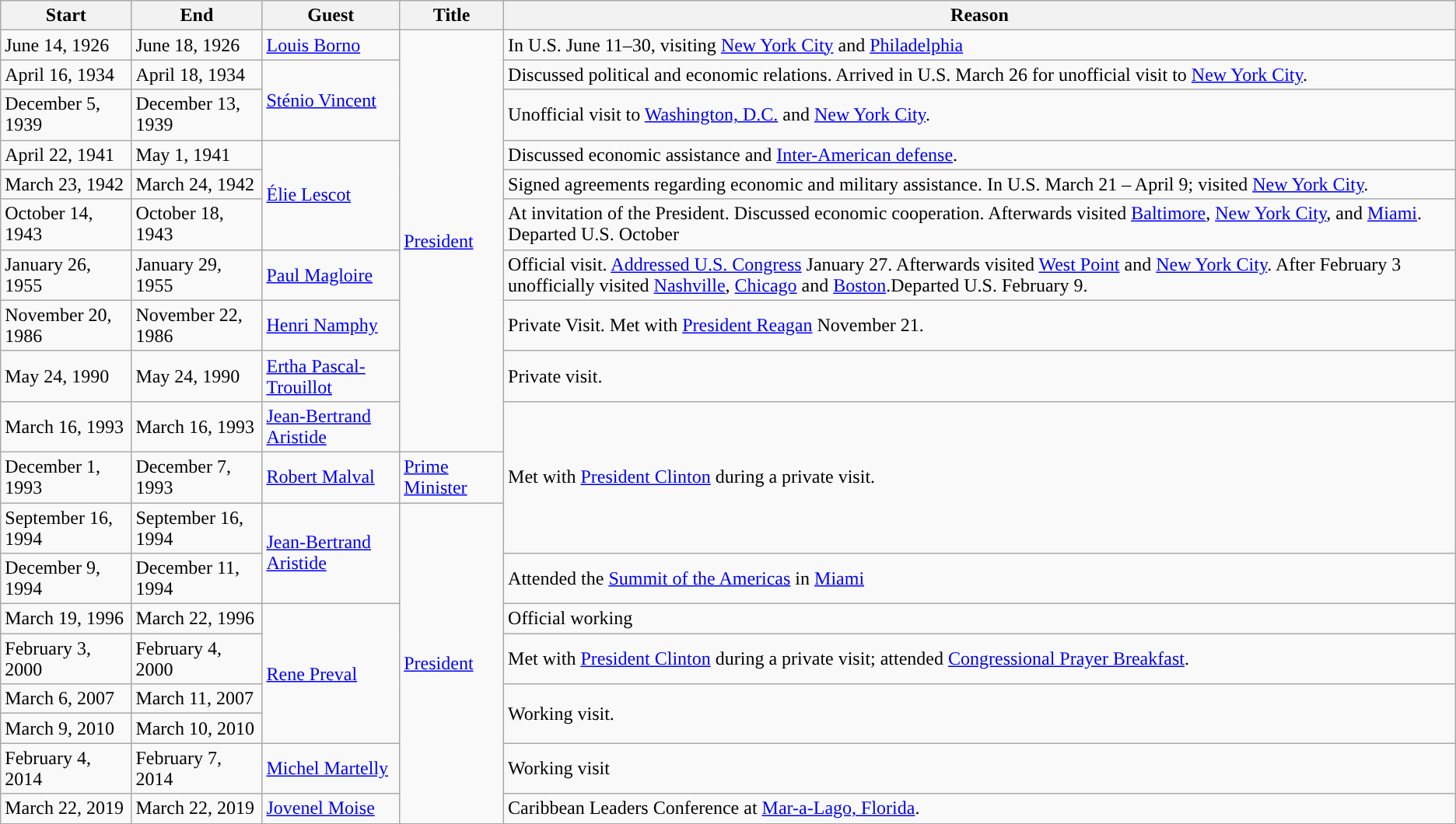<table class="wikitable sortable">
<tr>
<th>Start</th>
<th>End</th>
<th>Guest</th>
<th>Title</th>
<th>Reason</th>
</tr>
<tr>
<td>June 14, 1926</td>
<td>June 18, 1926</td>
<td><a href='#'>Louis Borno</a></td>
<td rowspan=10><a href='#'>President</a></td>
<td>In U.S. June 11–30, visiting <a href='#'>New York City</a> and <a href='#'>Philadelphia</a></td>
</tr>
<tr>
<td>April 16, 1934</td>
<td>April 18, 1934</td>
<td rowspan=2><a href='#'>Sténio Vincent</a></td>
<td>Discussed political and economic relations. Arrived in U.S. March 26 for unofficial visit to <a href='#'>New York City</a>.</td>
</tr>
<tr>
<td>December 5, 1939</td>
<td>December 13, 1939</td>
<td>Unofficial visit to <a href='#'>Washington, D.C.</a> and <a href='#'>New York City</a>.</td>
</tr>
<tr>
<td>April 22, 1941</td>
<td>May 1, 1941</td>
<td rowspan=3><a href='#'>Élie Lescot</a></td>
<td>Discussed economic assistance and <a href='#'>Inter-American defense</a>.</td>
</tr>
<tr>
<td>March 23, 1942</td>
<td>March 24, 1942</td>
<td>Signed agreements regarding economic and military assistance. In U.S. March 21 – April 9; visited <a href='#'>New York City</a>.</td>
</tr>
<tr>
<td>October 14, 1943</td>
<td>October 18, 1943</td>
<td>At invitation of the President. Discussed economic cooperation. Afterwards visited <a href='#'>Baltimore</a>, <a href='#'>New York City</a>, and <a href='#'>Miami</a>. Departed U.S. October</td>
</tr>
<tr>
<td>January 26, 1955</td>
<td>January 29, 1955</td>
<td><a href='#'>Paul Magloire</a></td>
<td>Official visit. <a href='#'>Addressed U.S. Congress</a> January 27. Afterwards visited <a href='#'>West Point</a> and <a href='#'>New York City</a>. After February 3 unofficially visited <a href='#'>Nashville</a>, <a href='#'>Chicago</a> and <a href='#'>Boston</a>.Departed U.S. February 9.</td>
</tr>
<tr>
<td>November 20, 1986</td>
<td>November 22, 1986</td>
<td><a href='#'>Henri Namphy</a></td>
<td>Private Visit. Met with <a href='#'>President Reagan</a> November 21.</td>
</tr>
<tr>
<td>May 24, 1990</td>
<td>May 24, 1990</td>
<td><a href='#'>Ertha Pascal-Trouillot</a></td>
<td>Private visit.</td>
</tr>
<tr>
<td>March 16, 1993</td>
<td>March 16, 1993</td>
<td><a href='#'>Jean-Bertrand Aristide</a></td>
<td rowspan=3>Met with <a href='#'>President Clinton</a> during a private visit.</td>
</tr>
<tr>
<td>December 1, 1993</td>
<td>December 7, 1993</td>
<td><a href='#'>Robert Malval</a></td>
<td><a href='#'>Prime Minister</a></td>
</tr>
<tr>
<td>September 16, 1994</td>
<td>September 16, 1994</td>
<td rowspan=2><a href='#'>Jean-Bertrand Aristide</a></td>
<td rowspan=8><a href='#'>President</a></td>
</tr>
<tr>
<td>December 9, 1994</td>
<td>December 11, 1994</td>
<td>Attended the <a href='#'>Summit of the Americas</a> in <a href='#'>Miami</a></td>
</tr>
<tr>
<td>March 19, 1996</td>
<td>March 22, 1996</td>
<td rowspan=4><a href='#'>Rene Preval</a></td>
<td>Official working</td>
</tr>
<tr>
<td>February 3, 2000</td>
<td>February 4, 2000</td>
<td>Met with <a href='#'>President Clinton</a> during a private visit; attended <a href='#'>Congressional Prayer Breakfast</a>.</td>
</tr>
<tr>
<td>March 6, 2007</td>
<td>March 11, 2007</td>
<td rowspan=2>Working visit.</td>
</tr>
<tr>
<td>March 9, 2010</td>
<td>March 10, 2010</td>
</tr>
<tr>
<td>February 4, 2014</td>
<td>February 7, 2014</td>
<td><a href='#'>Michel Martelly</a></td>
<td>Working visit</td>
</tr>
<tr>
<td>March 22, 2019</td>
<td>March 22, 2019</td>
<td><a href='#'>Jovenel Moise</a></td>
<td>Caribbean Leaders Conference at <a href='#'>Mar-a-Lago, Florida</a>.</td>
</tr>
</table>
